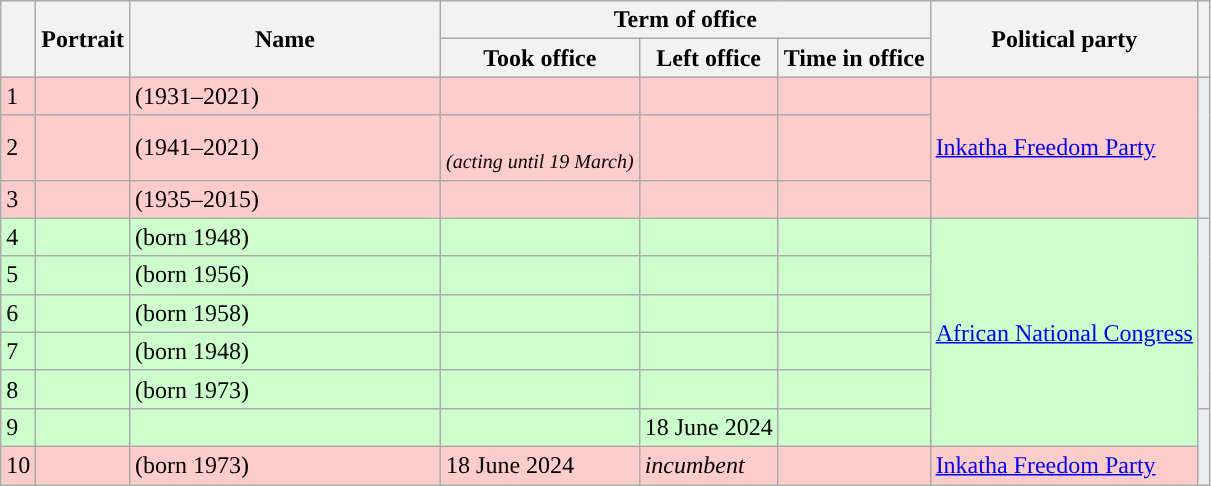<table class="wikitable sortable">
<tr>
<th rowspan="2"></th>
<th rowspan="2">Portrait</th>
<th rowspan="2" width="200px">Name<br></th>
<th colspan="3" width="300px">Term of office</th>
<th rowspan="2">Political party</th>
<th rowspan="2"></th>
</tr>
<tr>
<th>Took office</th>
<th>Left office</th>
<th>Time in office</th>
</tr>
<tr bgcolor="#FFCCCC">
<td>1</td>
<td></td>
<td> (1931–2021)</td>
<td></td>
<td></td>
<td></td>
<td rowspan=3><a href='#'>Inkatha Freedom Party</a></td>
<td rowspan="3" style="background:#eaecf0; border-style: solid solid none solid ;"></td>
</tr>
<tr bgcolor="#FFCCCC">
<td>2</td>
<td></td>
<td> (1941–2021)</td>
<td><br><small><em>(acting until 19 March)</em></small></td>
<td></td>
<td></td>
</tr>
<tr bgcolor="#FFCCCC">
<td>3</td>
<td></td>
<td> (1935–2015)</td>
<td></td>
<td></td>
<td></td>
</tr>
<tr bgcolor="#CCFFCC">
<td>4</td>
<td></td>
<td> (born 1948)</td>
<td></td>
<td></td>
<td></td>
<td rowspan=6><a href='#'>African National Congress</a></td>
<td rowspan="5" style="background:#eaecf0; border-style: solid solid none solid ;"></td>
</tr>
<tr bgcolor="#CCFFCC">
<td>5</td>
<td></td>
<td> (born 1956)</td>
<td></td>
<td></td>
<td></td>
</tr>
<tr bgcolor="#CCFFCC">
<td>6</td>
<td></td>
<td> (born 1958)</td>
<td></td>
<td></td>
<td></td>
</tr>
<tr bgcolor="#CCFFCC">
<td>7</td>
<td></td>
<td> (born 1948)</td>
<td></td>
<td></td>
<td></td>
</tr>
<tr bgcolor="#CCFFCC">
<td>8</td>
<td></td>
<td> (born 1973)</td>
<td></td>
<td></td>
<td></td>
</tr>
<tr bgcolor="#CCFFCC">
<td>9</td>
<td></td>
<td></td>
<td></td>
<td>18 June 2024</td>
<td></td>
<td rowspan="2" style="background:#eaecf0; border-style: solid solid none solid ;"></td>
</tr>
<tr bgcolor="#FFCCCC">
<td>10</td>
<td></td>
<td> (born 1973)</td>
<td>18 June 2024</td>
<td><em>incumbent</em></td>
<td></td>
<td><a href='#'>Inkatha Freedom Party</a></td>
</tr>
</table>
